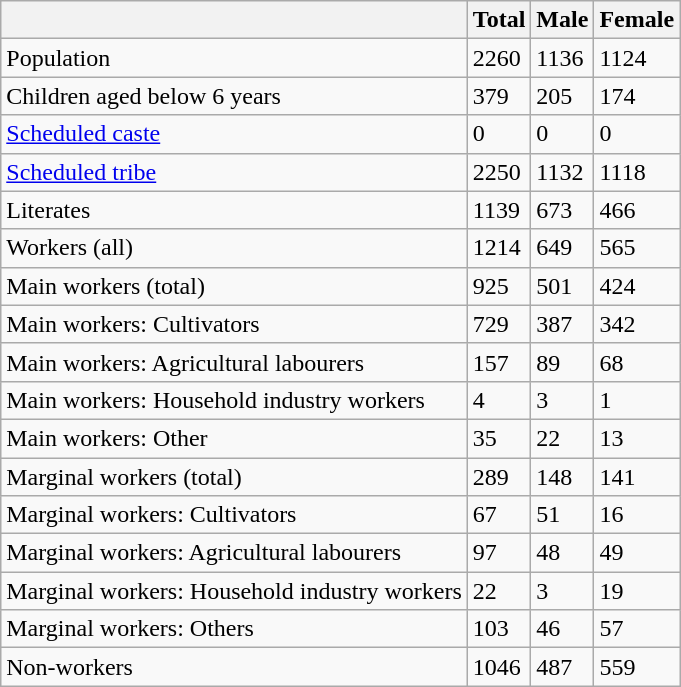<table class="wikitable sortable">
<tr>
<th></th>
<th>Total</th>
<th>Male</th>
<th>Female</th>
</tr>
<tr>
<td>Population</td>
<td>2260</td>
<td>1136</td>
<td>1124</td>
</tr>
<tr>
<td>Children aged below 6 years</td>
<td>379</td>
<td>205</td>
<td>174</td>
</tr>
<tr>
<td><a href='#'>Scheduled caste</a></td>
<td>0</td>
<td>0</td>
<td>0</td>
</tr>
<tr>
<td><a href='#'>Scheduled tribe</a></td>
<td>2250</td>
<td>1132</td>
<td>1118</td>
</tr>
<tr>
<td>Literates</td>
<td>1139</td>
<td>673</td>
<td>466</td>
</tr>
<tr>
<td>Workers (all)</td>
<td>1214</td>
<td>649</td>
<td>565</td>
</tr>
<tr>
<td>Main workers (total)</td>
<td>925</td>
<td>501</td>
<td>424</td>
</tr>
<tr>
<td>Main workers: Cultivators</td>
<td>729</td>
<td>387</td>
<td>342</td>
</tr>
<tr>
<td>Main workers: Agricultural labourers</td>
<td>157</td>
<td>89</td>
<td>68</td>
</tr>
<tr>
<td>Main workers: Household industry workers</td>
<td>4</td>
<td>3</td>
<td>1</td>
</tr>
<tr>
<td>Main workers: Other</td>
<td>35</td>
<td>22</td>
<td>13</td>
</tr>
<tr>
<td>Marginal workers (total)</td>
<td>289</td>
<td>148</td>
<td>141</td>
</tr>
<tr>
<td>Marginal workers: Cultivators</td>
<td>67</td>
<td>51</td>
<td>16</td>
</tr>
<tr>
<td>Marginal workers: Agricultural labourers</td>
<td>97</td>
<td>48</td>
<td>49</td>
</tr>
<tr>
<td>Marginal workers: Household industry workers</td>
<td>22</td>
<td>3</td>
<td>19</td>
</tr>
<tr>
<td>Marginal workers: Others</td>
<td>103</td>
<td>46</td>
<td>57</td>
</tr>
<tr>
<td>Non-workers</td>
<td>1046</td>
<td>487</td>
<td>559</td>
</tr>
</table>
